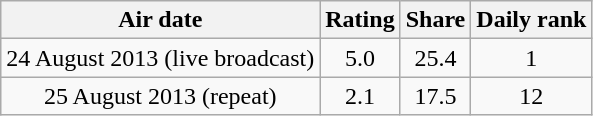<table class="wikitable sortable" style="text-align:center">
<tr>
<th scope="col">Air date</th>
<th scope="col">Rating</th>
<th scope="col">Share</th>
<th scope="col">Daily rank</th>
</tr>
<tr>
<td>24 August 2013 (live broadcast)</td>
<td>5.0</td>
<td>25.4</td>
<td>1</td>
</tr>
<tr>
<td>25 August 2013 (repeat)</td>
<td>2.1</td>
<td>17.5</td>
<td>12</td>
</tr>
</table>
